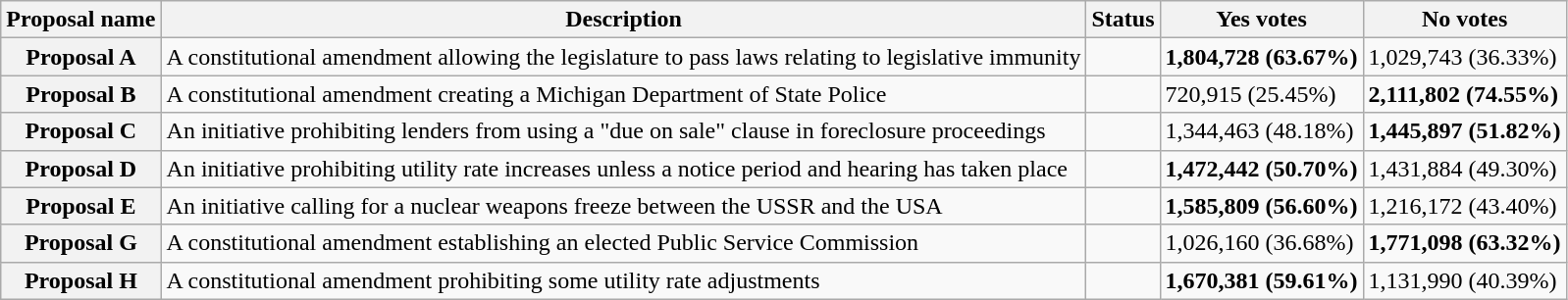<table class="wikitable sortable plainrowheaders">
<tr>
<th scope="col">Proposal name</th>
<th class="unsortable" scope="col">Description</th>
<th scope="col">Status</th>
<th scope="col">Yes votes</th>
<th scope="col">No votes</th>
</tr>
<tr>
<th scope="row">Proposal A</th>
<td>A constitutional amendment allowing the legislature to pass laws relating to legislative immunity</td>
<td></td>
<td><strong>1,804,728 (63.67%)</strong></td>
<td>1,029,743 (36.33%)</td>
</tr>
<tr>
<th scope="row">Proposal B</th>
<td>A constitutional amendment creating a Michigan Department of State Police</td>
<td></td>
<td>720,915 (25.45%)</td>
<td><strong>2,111,802 (74.55%)</strong></td>
</tr>
<tr>
<th scope="row">Proposal C</th>
<td>An initiative prohibiting lenders from using a "due on sale" clause in foreclosure proceedings</td>
<td></td>
<td>1,344,463 (48.18%)</td>
<td><strong>1,445,897 (51.82%)</strong></td>
</tr>
<tr>
<th scope="row">Proposal D</th>
<td>An initiative prohibiting utility rate increases unless a notice period and hearing has taken place</td>
<td></td>
<td><strong>1,472,442 (50.70%)</strong></td>
<td>1,431,884 (49.30%)</td>
</tr>
<tr>
<th scope="row">Proposal E</th>
<td>An initiative calling for a nuclear weapons freeze between the USSR and the USA</td>
<td></td>
<td><strong>1,585,809 (56.60%)</strong></td>
<td>1,216,172 (43.40%)</td>
</tr>
<tr>
<th scope="row">Proposal G</th>
<td>A constitutional amendment establishing an elected Public Service Commission</td>
<td></td>
<td>1,026,160 (36.68%)</td>
<td><strong>1,771,098 (63.32%)</strong></td>
</tr>
<tr>
<th scope="row">Proposal H</th>
<td>A constitutional amendment prohibiting some utility rate adjustments</td>
<td></td>
<td><strong>1,670,381 (59.61%)</strong></td>
<td>1,131,990 (40.39%)</td>
</tr>
</table>
